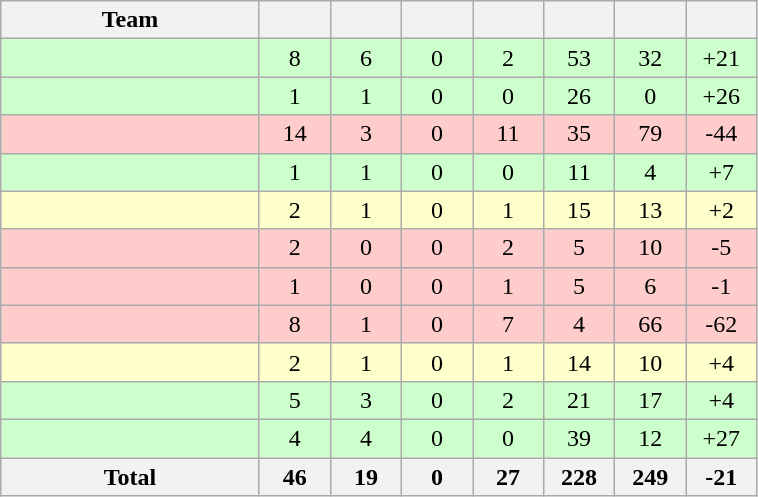<table class="wikitable" style="text-align:center;">
<tr>
<th width=165>Team</th>
<th width=40></th>
<th width=40></th>
<th width=40></th>
<th width=40></th>
<th width=40></th>
<th width=40></th>
<th width=40></th>
</tr>
<tr bgcolor=#CCFFCC>
<td align=left></td>
<td>8</td>
<td>6</td>
<td>0</td>
<td>2</td>
<td>53</td>
<td>32</td>
<td>+21</td>
</tr>
<tr bgcolor=#CCFFCC>
<td align=left></td>
<td>1</td>
<td>1</td>
<td>0</td>
<td>0</td>
<td>26</td>
<td>0</td>
<td>+26</td>
</tr>
<tr bgcolor=#FFCCCC>
<td align=left></td>
<td>14</td>
<td>3</td>
<td>0</td>
<td>11</td>
<td>35</td>
<td>79</td>
<td>-44</td>
</tr>
<tr bgcolor=#CCFFCC>
<td align=left></td>
<td>1</td>
<td>1</td>
<td>0</td>
<td>0</td>
<td>11</td>
<td>4</td>
<td>+7</td>
</tr>
<tr bgcolor=#FFFFCC>
<td align=left></td>
<td>2</td>
<td>1</td>
<td>0</td>
<td>1</td>
<td>15</td>
<td>13</td>
<td>+2</td>
</tr>
<tr bgcolor=#FFCCCC>
<td align=left></td>
<td>2</td>
<td>0</td>
<td>0</td>
<td>2</td>
<td>5</td>
<td>10</td>
<td>-5</td>
</tr>
<tr bgcolor=#FFCCCC>
<td align=left></td>
<td>1</td>
<td>0</td>
<td>0</td>
<td>1</td>
<td>5</td>
<td>6</td>
<td>-1</td>
</tr>
<tr bgcolor=#FFCCCC>
<td align=left></td>
<td>8</td>
<td>1</td>
<td>0</td>
<td>7</td>
<td>4</td>
<td>66</td>
<td>-62</td>
</tr>
<tr bgcolor=#FFFFCC>
<td align=left></td>
<td>2</td>
<td>1</td>
<td>0</td>
<td>1</td>
<td>14</td>
<td>10</td>
<td>+4</td>
</tr>
<tr bgcolor=#CCFFCC>
<td align=left></td>
<td>5</td>
<td>3</td>
<td>0</td>
<td>2</td>
<td>21</td>
<td>17</td>
<td>+4</td>
</tr>
<tr bgcolor=#CCFFCC>
<td align=left></td>
<td>4</td>
<td>4</td>
<td>0</td>
<td>0</td>
<td>39</td>
<td>12</td>
<td>+27</td>
</tr>
<tr>
<th>Total</th>
<th>46</th>
<th>19</th>
<th>0</th>
<th>27</th>
<th>228</th>
<th>249</th>
<th>-21</th>
</tr>
</table>
